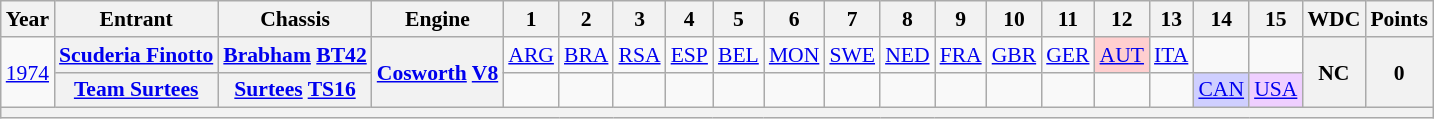<table class="wikitable" style="text-align:center; font-size:90%">
<tr>
<th>Year</th>
<th>Entrant</th>
<th>Chassis</th>
<th>Engine</th>
<th>1</th>
<th>2</th>
<th>3</th>
<th>4</th>
<th>5</th>
<th>6</th>
<th>7</th>
<th>8</th>
<th>9</th>
<th>10</th>
<th>11</th>
<th>12</th>
<th>13</th>
<th>14</th>
<th>15</th>
<th>WDC</th>
<th>Points</th>
</tr>
<tr>
<td rowspan=2><a href='#'>1974</a></td>
<th><a href='#'>Scuderia Finotto</a></th>
<th><a href='#'>Brabham</a> <a href='#'>BT42</a></th>
<th rowspan=2><a href='#'>Cosworth</a> <a href='#'>V8</a></th>
<td><a href='#'>ARG</a></td>
<td><a href='#'>BRA</a></td>
<td><a href='#'>RSA</a></td>
<td><a href='#'>ESP</a></td>
<td><a href='#'>BEL</a></td>
<td><a href='#'>MON</a></td>
<td><a href='#'>SWE</a></td>
<td><a href='#'>NED</a></td>
<td><a href='#'>FRA</a></td>
<td><a href='#'>GBR</a></td>
<td><a href='#'>GER</a></td>
<td style="background:#FFCFCF;"><a href='#'>AUT</a><br></td>
<td><a href='#'>ITA</a></td>
<td></td>
<td></td>
<th rowspan=2>NC</th>
<th rowspan=2>0</th>
</tr>
<tr>
<th><a href='#'>Team Surtees</a></th>
<th><a href='#'>Surtees</a> <a href='#'>TS16</a></th>
<td></td>
<td></td>
<td></td>
<td></td>
<td></td>
<td></td>
<td></td>
<td></td>
<td></td>
<td></td>
<td></td>
<td></td>
<td></td>
<td style="background:#CFCFFF;"><a href='#'>CAN</a><br></td>
<td style="background:#EFCFFF;"><a href='#'>USA</a><br></td>
</tr>
<tr>
<th colspan="21"></th>
</tr>
</table>
